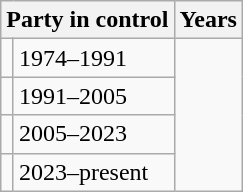<table class="wikitable">
<tr>
<th colspan=2>Party in control</th>
<th>Years</th>
</tr>
<tr>
<td></td>
<td>1974–1991</td>
</tr>
<tr>
<td></td>
<td>1991–2005</td>
</tr>
<tr>
<td></td>
<td>2005–2023</td>
</tr>
<tr>
<td></td>
<td>2023–present</td>
</tr>
</table>
